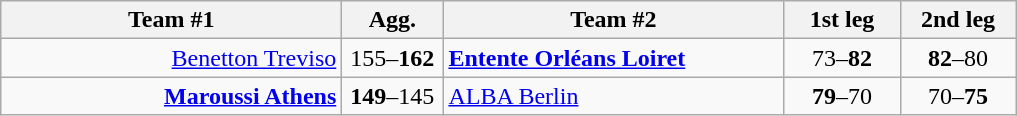<table class=wikitable style="text-align:center">
<tr>
<th width=220>Team #1</th>
<th width=60>Agg.</th>
<th width=220>Team #2</th>
<th width=70>1st leg</th>
<th width=70>2nd leg</th>
</tr>
<tr>
<td align=right><a href='#'>Benetton Treviso</a> </td>
<td>155–<strong>162</strong></td>
<td align=left> <strong><a href='#'>Entente Orléans Loiret</a></strong></td>
<td>73–<strong>82</strong></td>
<td><strong>82</strong>–80</td>
</tr>
<tr>
<td align=right><strong><a href='#'>Maroussi Athens</a> </strong></td>
<td><strong>149</strong>–145</td>
<td align=left> <a href='#'>ALBA Berlin</a></td>
<td><strong>79</strong>–70</td>
<td>70–<strong>75</strong></td>
</tr>
</table>
